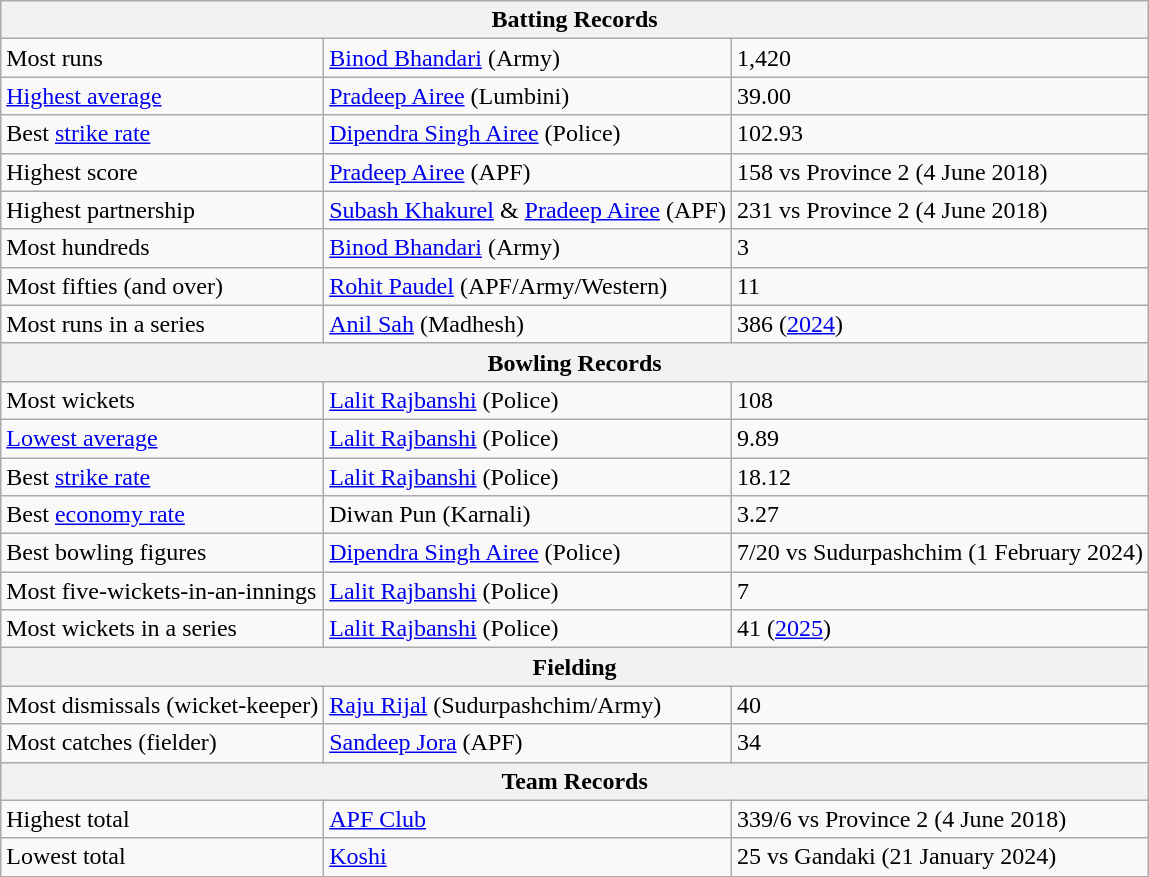<table class="wikitable">
<tr>
<th colspan="3">Batting Records</th>
</tr>
<tr>
<td>Most runs</td>
<td><a href='#'>Binod Bhandari</a> (Army)</td>
<td>1,420</td>
</tr>
<tr>
<td><a href='#'>Highest average</a></td>
<td><a href='#'>Pradeep Airee</a> (Lumbini)</td>
<td>39.00</td>
</tr>
<tr>
<td>Best <a href='#'>strike rate</a></td>
<td><a href='#'>Dipendra Singh Airee</a> (Police)</td>
<td>102.93</td>
</tr>
<tr>
<td>Highest score</td>
<td><a href='#'>Pradeep Airee</a> (APF)</td>
<td>158 vs Province 2 (4 June 2018)</td>
</tr>
<tr>
<td>Highest partnership</td>
<td><a href='#'>Subash Khakurel</a> & <a href='#'>Pradeep Airee</a> (APF)</td>
<td>231 vs Province 2 (4 June 2018)</td>
</tr>
<tr>
<td>Most hundreds</td>
<td><a href='#'>Binod Bhandari</a> (Army)</td>
<td>3</td>
</tr>
<tr>
<td>Most fifties (and over)</td>
<td><a href='#'>Rohit Paudel</a> (APF/Army/Western)</td>
<td>11</td>
</tr>
<tr>
<td>Most runs in a series</td>
<td><a href='#'>Anil Sah</a> (Madhesh)</td>
<td>386 (<a href='#'>2024</a>)</td>
</tr>
<tr>
<th colspan="3">Bowling Records</th>
</tr>
<tr>
<td>Most wickets</td>
<td><a href='#'>Lalit Rajbanshi</a> (Police)</td>
<td>108</td>
</tr>
<tr>
<td><a href='#'>Lowest average</a></td>
<td><a href='#'>Lalit Rajbanshi</a> (Police)</td>
<td>9.89</td>
</tr>
<tr>
<td>Best <a href='#'>strike rate</a></td>
<td><a href='#'>Lalit Rajbanshi</a> (Police)</td>
<td>18.12</td>
</tr>
<tr>
<td>Best <a href='#'>economy rate</a></td>
<td>Diwan Pun (Karnali)</td>
<td>3.27</td>
</tr>
<tr>
<td>Best bowling figures</td>
<td><a href='#'>Dipendra Singh Airee</a> (Police)</td>
<td>7/20 vs Sudurpashchim (1 February 2024)</td>
</tr>
<tr>
<td>Most five-wickets-in-an-innings</td>
<td><a href='#'>Lalit Rajbanshi</a> (Police)</td>
<td>7</td>
</tr>
<tr>
<td>Most wickets in a series</td>
<td><a href='#'>Lalit Rajbanshi</a> (Police)</td>
<td>41 (<a href='#'>2025</a>)</td>
</tr>
<tr>
<th colspan="3">Fielding</th>
</tr>
<tr>
<td>Most dismissals (wicket-keeper)</td>
<td><a href='#'>Raju Rijal</a> (Sudurpashchim/Army)</td>
<td>40</td>
</tr>
<tr>
<td>Most catches (fielder)</td>
<td><a href='#'>Sandeep Jora</a> (APF)</td>
<td>34</td>
</tr>
<tr>
<th colspan="3">Team Records</th>
</tr>
<tr>
<td>Highest total</td>
<td><a href='#'>APF Club</a></td>
<td>339/6 vs Province 2 (4 June 2018)</td>
</tr>
<tr>
<td>Lowest total</td>
<td><a href='#'>Koshi</a></td>
<td>25 vs Gandaki (21 January 2024)</td>
</tr>
</table>
